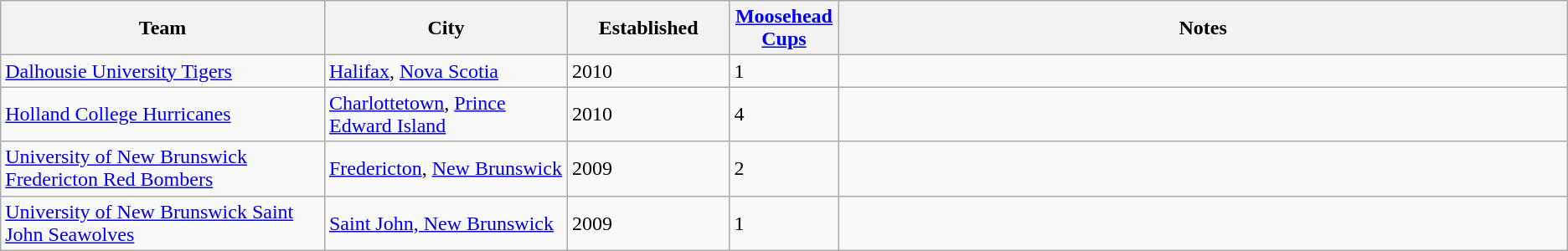<table class="wikitable">
<tr>
<th bgcolor="#DDDDFF" width="20%">Team</th>
<th bgcolor="#DDDDFF" width="15%">City</th>
<th bgcolor="#DDDDFF" width="10%">Established</th>
<th bgcolor="#DDDDFF" width="5%"><a href='#'>Moosehead Cups</a></th>
<th bgcolor="#DDDDFF" width="45%">Notes</th>
</tr>
<tr>
<td><a href='#'>Dalhousie University Tigers</a></td>
<td><a href='#'>Halifax</a>, <a href='#'>Nova Scotia</a></td>
<td>2010</td>
<td>1</td>
<td></td>
</tr>
<tr>
<td><a href='#'>Holland College Hurricanes</a></td>
<td><a href='#'>Charlottetown</a>, <a href='#'>Prince Edward Island</a></td>
<td>2010</td>
<td>4</td>
<td></td>
</tr>
<tr>
<td><a href='#'>University of New Brunswick Fredericton Red Bombers</a></td>
<td><a href='#'>Fredericton</a>, <a href='#'>New Brunswick</a></td>
<td>2009</td>
<td>2</td>
<td></td>
</tr>
<tr>
<td><a href='#'>University of New Brunswick Saint John Seawolves</a></td>
<td><a href='#'>Saint John, New Brunswick</a></td>
<td>2009</td>
<td>1</td>
<td></td>
</tr>
</table>
